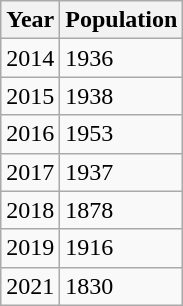<table class="wikitable">
<tr>
<th>Year</th>
<th>Population</th>
</tr>
<tr>
<td>2014</td>
<td>1936</td>
</tr>
<tr>
<td>2015</td>
<td>1938</td>
</tr>
<tr>
<td>2016</td>
<td>1953</td>
</tr>
<tr>
<td>2017</td>
<td>1937</td>
</tr>
<tr>
<td>2018</td>
<td>1878</td>
</tr>
<tr>
<td>2019</td>
<td>1916</td>
</tr>
<tr>
<td>2021</td>
<td>1830</td>
</tr>
</table>
